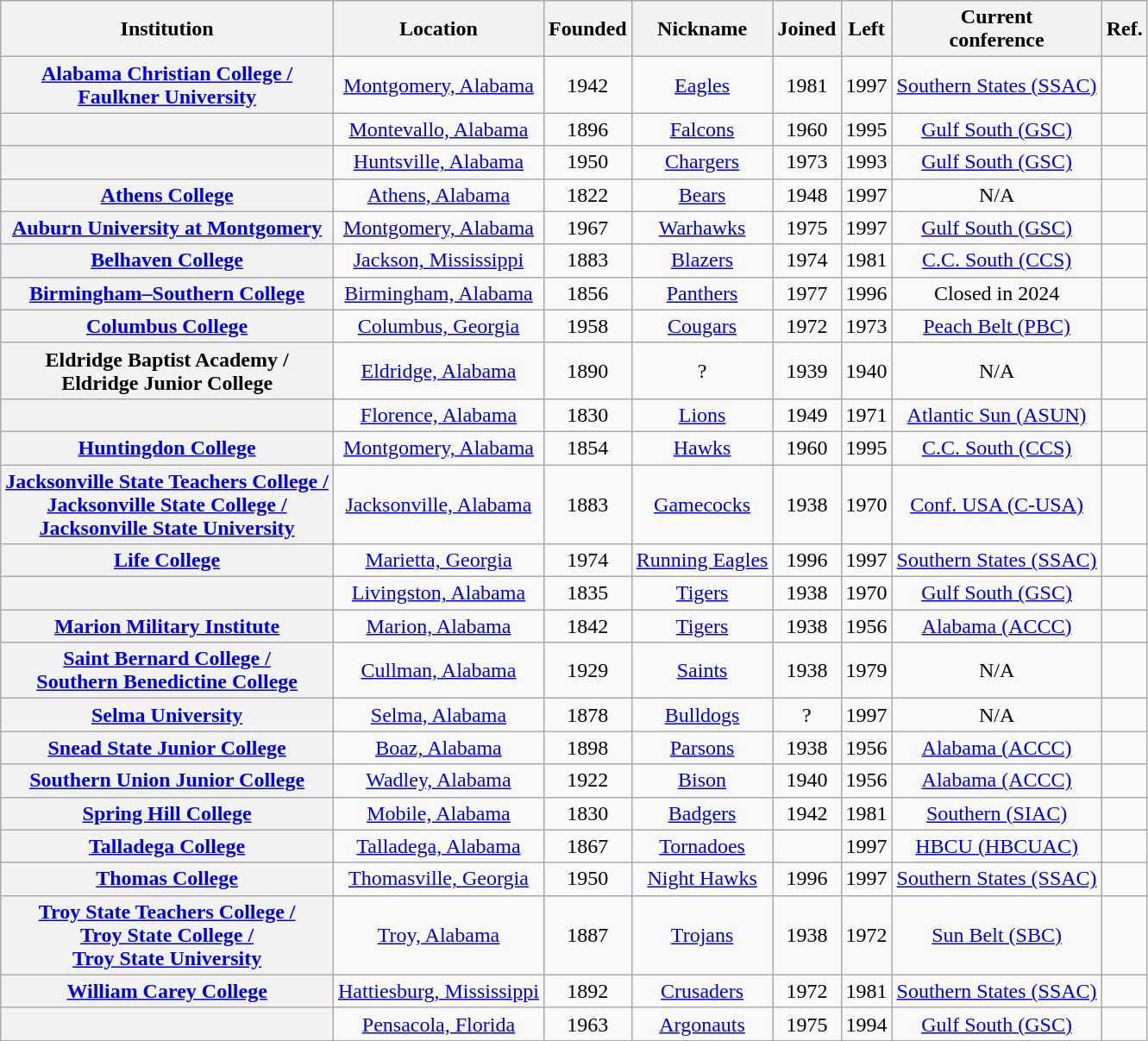<table class="wikitable sortable" style="text-align:center">
<tr>
<th>Institution</th>
<th>Location</th>
<th>Founded</th>
<th>Nickname</th>
<th>Joined</th>
<th>Left</th>
<th>Current<br>conference</th>
<th class="unsortable">Ref.</th>
</tr>
<tr>
<th><a href='#'>Alabama Christian College /<br>Faulkner University</a></th>
<td><a href='#'>Montgomery, Alabama</a></td>
<td>1942</td>
<td><a href='#'>Eagles</a></td>
<td>1981</td>
<td>1997</td>
<td><a href='#'>Southern States (SSAC)</a></td>
<td></td>
</tr>
<tr>
<th></th>
<td><a href='#'>Montevallo, Alabama</a></td>
<td>1896</td>
<td><a href='#'>Falcons</a></td>
<td>1960</td>
<td>1995</td>
<td><a href='#'>Gulf South (GSC)</a></td>
<td></td>
</tr>
<tr>
<th></th>
<td><a href='#'>Huntsville, Alabama</a></td>
<td>1950</td>
<td><a href='#'>Chargers</a></td>
<td>1973</td>
<td>1993</td>
<td><a href='#'>Gulf South (GSC)</a></td>
<td></td>
</tr>
<tr>
<th><a href='#'>Athens College</a></th>
<td><a href='#'>Athens, Alabama</a></td>
<td>1822</td>
<td><a href='#'>Bears</a></td>
<td>1948</td>
<td>1997</td>
<td>N/A</td>
<td></td>
</tr>
<tr>
<th><a href='#'>Auburn University at Montgomery</a></th>
<td><a href='#'>Montgomery, Alabama</a></td>
<td>1967</td>
<td><a href='#'>Warhawks</a></td>
<td>1975</td>
<td>1997</td>
<td><a href='#'>Gulf South (GSC)</a></td>
<td></td>
</tr>
<tr>
<th><a href='#'>Belhaven College</a></th>
<td><a href='#'>Jackson, Mississippi</a></td>
<td>1883</td>
<td><a href='#'>Blazers</a></td>
<td>1974</td>
<td>1981</td>
<td><a href='#'>C.C. South (CCS)</a></td>
<td></td>
</tr>
<tr>
<th><a href='#'>Birmingham–Southern College</a></th>
<td><a href='#'>Birmingham, Alabama</a></td>
<td>1856</td>
<td><a href='#'>Panthers</a></td>
<td>1977</td>
<td>1996</td>
<td>Closed in 2024</td>
<td></td>
</tr>
<tr>
<th><a href='#'>Columbus College</a></th>
<td><a href='#'>Columbus, Georgia</a></td>
<td>1958</td>
<td><a href='#'>Cougars</a></td>
<td>1972</td>
<td>1973</td>
<td><a href='#'>Peach Belt (PBC)</a></td>
<td></td>
</tr>
<tr>
<th>Eldridge Baptist Academy /<br>Eldridge Junior College</th>
<td><a href='#'>Eldridge, Alabama</a></td>
<td>1890</td>
<td>?</td>
<td>1939</td>
<td>1940</td>
<td>N/A</td>
<td><br></td>
</tr>
<tr>
<th></th>
<td><a href='#'>Florence, Alabama</a></td>
<td>1830</td>
<td><a href='#'>Lions</a></td>
<td>1949</td>
<td>1971</td>
<td><a href='#'>Atlantic Sun (ASUN)</a></td>
<td></td>
</tr>
<tr>
<th><a href='#'>Huntingdon College</a></th>
<td><a href='#'>Montgomery, Alabama</a></td>
<td>1854</td>
<td><a href='#'>Hawks</a></td>
<td>1960</td>
<td>1995</td>
<td><a href='#'>C.C. South (CCS)</a></td>
<td></td>
</tr>
<tr>
<th><a href='#'>Jacksonville State Teachers College /<br>Jacksonville State College /<br>Jacksonville State University</a></th>
<td><a href='#'>Jacksonville, Alabama</a></td>
<td>1883</td>
<td><a href='#'>Gamecocks</a></td>
<td>1938</td>
<td>1970</td>
<td><a href='#'>Conf. USA (C-USA)</a></td>
<td></td>
</tr>
<tr>
<th><a href='#'>Life College</a></th>
<td><a href='#'>Marietta, Georgia</a></td>
<td>1974</td>
<td><a href='#'>Running Eagles</a></td>
<td>1996</td>
<td>1997</td>
<td><a href='#'>Southern States (SSAC)</a></td>
<td></td>
</tr>
<tr>
<th></th>
<td><a href='#'>Livingston, Alabama</a></td>
<td>1835</td>
<td><a href='#'>Tigers</a></td>
<td>1938</td>
<td>1970</td>
<td><a href='#'>Gulf South (GSC)</a></td>
<td></td>
</tr>
<tr>
<th><a href='#'>Marion Military Institute</a></th>
<td><a href='#'>Marion, Alabama</a></td>
<td>1842</td>
<td><a href='#'>Tigers</a></td>
<td>1938</td>
<td>1956</td>
<td><a href='#'>Alabama (ACCC)</a></td>
<td></td>
</tr>
<tr>
<th><a href='#'>Saint Bernard College /<br>Southern Benedictine College</a></th>
<td><a href='#'>Cullman, Alabama</a></td>
<td>1929</td>
<td><a href='#'>Saints</a></td>
<td>1938</td>
<td>1979</td>
<td>N/A</td>
<td></td>
</tr>
<tr>
<th><a href='#'>Selma University</a></th>
<td><a href='#'>Selma, Alabama</a></td>
<td>1878</td>
<td><a href='#'>Bulldogs</a></td>
<td>?</td>
<td>1997</td>
<td>N/A</td>
<td></td>
</tr>
<tr>
<th><a href='#'>Snead State Junior College</a></th>
<td><a href='#'>Boaz, Alabama</a></td>
<td>1898</td>
<td><a href='#'>Parsons</a></td>
<td>1938</td>
<td>1956</td>
<td><a href='#'>Alabama (ACCC)</a></td>
<td></td>
</tr>
<tr>
<th><a href='#'>Southern Union Junior College</a></th>
<td><a href='#'>Wadley, Alabama</a></td>
<td>1922</td>
<td><a href='#'>Bison</a></td>
<td>1940</td>
<td>1956</td>
<td><a href='#'>Alabama (ACCC)</a></td>
<td></td>
</tr>
<tr>
<th><a href='#'>Spring Hill College</a></th>
<td><a href='#'>Mobile, Alabama</a></td>
<td>1830</td>
<td><a href='#'>Badgers</a></td>
<td>1942</td>
<td>1981</td>
<td><a href='#'>Southern (SIAC)</a></td>
<td></td>
</tr>
<tr>
<th><a href='#'>Talladega College</a></th>
<td><a href='#'>Talladega, Alabama</a></td>
<td>1867</td>
<td><a href='#'>Tornadoes</a></td>
<td></td>
<td>1997</td>
<td><a href='#'>HBCU (HBCUAC)</a></td>
<td></td>
</tr>
<tr>
<th><a href='#'>Thomas College</a></th>
<td><a href='#'>Thomasville, Georgia</a></td>
<td>1950</td>
<td><a href='#'>Night Hawks</a></td>
<td>1996</td>
<td>1997</td>
<td><a href='#'>Southern States (SSAC)</a></td>
<td></td>
</tr>
<tr>
<th><a href='#'>Troy State Teachers College /<br>Troy State College /<br>Troy State University</a></th>
<td><a href='#'>Troy, Alabama</a></td>
<td>1887</td>
<td><a href='#'>Trojans</a></td>
<td>1938</td>
<td>1972</td>
<td><a href='#'>Sun Belt (SBC)</a></td>
<td></td>
</tr>
<tr>
<th><a href='#'>William Carey College</a></th>
<td><a href='#'>Hattiesburg, Mississippi</a></td>
<td>1892</td>
<td><a href='#'>Crusaders</a></td>
<td>1972</td>
<td>1981</td>
<td><a href='#'>Southern States (SSAC)</a></td>
<td></td>
</tr>
<tr>
<th></th>
<td><a href='#'>Pensacola, Florida</a></td>
<td>1963</td>
<td><a href='#'>Argonauts</a></td>
<td>1975</td>
<td>1994</td>
<td><a href='#'>Gulf South (GSC)</a></td>
<td></td>
</tr>
</table>
